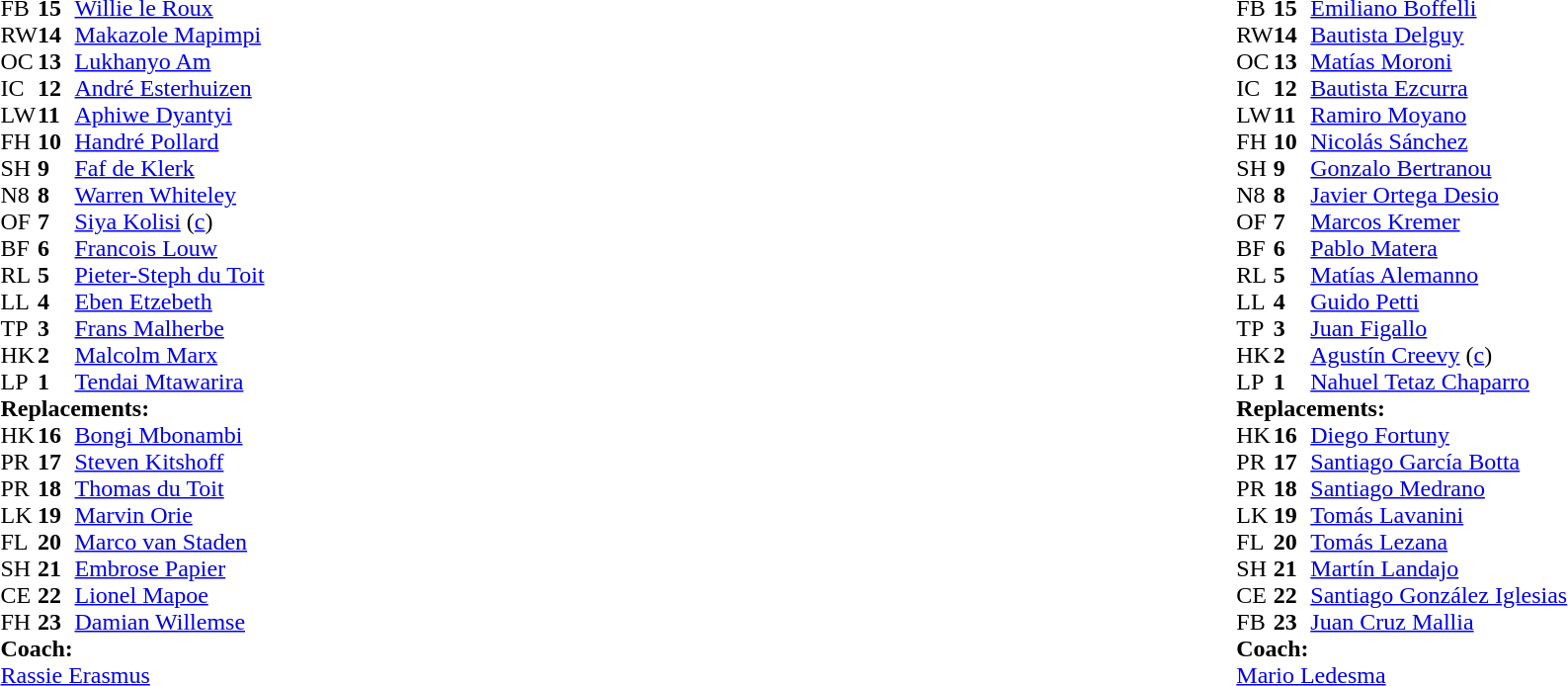<table style="width:100%;">
<tr>
<td style="vertical-align:top; width:50%"><br><table cellspacing="0" cellpadding="0">
<tr>
<th width="25"></th>
<th width="25"></th>
</tr>
<tr>
<td>FB</td>
<td><strong>15</strong></td>
<td><a href='#'>Willie le Roux</a></td>
</tr>
<tr>
<td>RW</td>
<td><strong>14</strong></td>
<td><a href='#'>Makazole Mapimpi</a></td>
</tr>
<tr>
<td>OC</td>
<td><strong>13</strong></td>
<td><a href='#'>Lukhanyo Am</a></td>
<td></td>
<td></td>
</tr>
<tr>
<td>IC</td>
<td><strong>12</strong></td>
<td><a href='#'>André Esterhuizen</a></td>
<td></td>
<td></td>
</tr>
<tr>
<td>LW</td>
<td><strong>11</strong></td>
<td><a href='#'>Aphiwe Dyantyi</a></td>
<td></td>
<td></td>
</tr>
<tr>
<td>FH</td>
<td><strong>10</strong></td>
<td><a href='#'>Handré Pollard</a></td>
</tr>
<tr>
<td>SH</td>
<td><strong>9</strong></td>
<td><a href='#'>Faf de Klerk</a></td>
</tr>
<tr>
<td>N8</td>
<td><strong>8</strong></td>
<td><a href='#'>Warren Whiteley</a></td>
</tr>
<tr>
<td>OF</td>
<td><strong>7</strong></td>
<td><a href='#'>Siya Kolisi</a> (<a href='#'>c</a>)</td>
</tr>
<tr>
<td>BF</td>
<td><strong>6</strong></td>
<td><a href='#'>Francois Louw</a></td>
<td></td>
<td></td>
</tr>
<tr>
<td>RL</td>
<td><strong>5</strong></td>
<td><a href='#'>Pieter-Steph du Toit</a></td>
</tr>
<tr>
<td>LL</td>
<td><strong>4</strong></td>
<td><a href='#'>Eben Etzebeth</a></td>
</tr>
<tr>
<td>TP</td>
<td><strong>3</strong></td>
<td><a href='#'>Frans Malherbe</a></td>
<td></td>
<td></td>
</tr>
<tr>
<td>HK</td>
<td><strong>2</strong></td>
<td><a href='#'>Malcolm Marx</a></td>
<td></td>
<td></td>
</tr>
<tr>
<td>LP</td>
<td><strong>1</strong></td>
<td><a href='#'>Tendai Mtawarira</a></td>
<td></td>
<td></td>
</tr>
<tr>
<td colspan="3"><strong>Replacements:</strong></td>
</tr>
<tr>
<td>HK</td>
<td><strong>16</strong></td>
<td><a href='#'>Bongi Mbonambi</a></td>
<td></td>
<td></td>
</tr>
<tr>
<td>PR</td>
<td><strong>17</strong></td>
<td><a href='#'>Steven Kitshoff</a></td>
<td></td>
<td></td>
</tr>
<tr>
<td>PR</td>
<td><strong>18</strong></td>
<td><a href='#'>Thomas du Toit</a></td>
<td></td>
<td></td>
</tr>
<tr>
<td>LK</td>
<td><strong>19</strong></td>
<td><a href='#'>Marvin Orie</a></td>
</tr>
<tr>
<td>FL</td>
<td><strong>20</strong></td>
<td><a href='#'>Marco van Staden</a></td>
<td></td>
<td></td>
</tr>
<tr>
<td>SH</td>
<td><strong>21</strong></td>
<td><a href='#'>Embrose Papier</a></td>
<td></td>
<td></td>
</tr>
<tr>
<td>CE</td>
<td><strong>22</strong></td>
<td><a href='#'>Lionel Mapoe</a></td>
<td></td>
<td></td>
</tr>
<tr>
<td>FH</td>
<td><strong>23</strong></td>
<td><a href='#'>Damian Willemse</a></td>
<td></td>
<td></td>
</tr>
<tr>
<td colspan="3"><strong>Coach:</strong></td>
</tr>
<tr>
<td colspan="4"> <a href='#'>Rassie Erasmus</a></td>
</tr>
</table>
</td>
<td style="vertical-align:top"></td>
<td style="vertical-align:top; width:50%"><br><table cellspacing="0" cellpadding="0" style="margin:auto">
<tr>
<th width="25"></th>
<th width="25"></th>
</tr>
<tr>
<td>FB</td>
<td><strong>15</strong></td>
<td><a href='#'>Emiliano Boffelli</a></td>
</tr>
<tr>
<td>RW</td>
<td><strong>14</strong></td>
<td><a href='#'>Bautista Delguy</a></td>
</tr>
<tr>
<td>OC</td>
<td><strong>13</strong></td>
<td><a href='#'>Matías Moroni</a></td>
</tr>
<tr>
<td>IC</td>
<td><strong>12</strong></td>
<td><a href='#'>Bautista Ezcurra</a></td>
<td></td>
<td></td>
</tr>
<tr>
<td>LW</td>
<td><strong>11</strong></td>
<td><a href='#'>Ramiro Moyano</a></td>
</tr>
<tr>
<td>FH</td>
<td><strong>10</strong></td>
<td><a href='#'>Nicolás Sánchez</a></td>
</tr>
<tr>
<td>SH</td>
<td><strong>9</strong></td>
<td><a href='#'>Gonzalo Bertranou</a></td>
<td></td>
<td></td>
</tr>
<tr>
<td>N8</td>
<td><strong>8</strong></td>
<td><a href='#'>Javier Ortega Desio</a></td>
</tr>
<tr>
<td>OF</td>
<td><strong>7</strong></td>
<td><a href='#'>Marcos Kremer</a></td>
</tr>
<tr>
<td>BF</td>
<td><strong>6</strong></td>
<td><a href='#'>Pablo Matera</a></td>
<td></td>
<td></td>
</tr>
<tr>
<td>RL</td>
<td><strong>5</strong></td>
<td><a href='#'>Matías Alemanno</a></td>
<td></td>
<td></td>
</tr>
<tr>
<td>LL</td>
<td><strong>4</strong></td>
<td><a href='#'>Guido Petti</a></td>
</tr>
<tr>
<td>TP</td>
<td><strong>3</strong></td>
<td><a href='#'>Juan Figallo</a></td>
<td></td>
<td></td>
</tr>
<tr>
<td>HK</td>
<td><strong>2</strong></td>
<td><a href='#'>Agustín Creevy</a> (<a href='#'>c</a>)</td>
<td></td>
<td></td>
</tr>
<tr>
<td>LP</td>
<td><strong>1</strong></td>
<td><a href='#'>Nahuel Tetaz Chaparro</a></td>
<td></td>
<td></td>
</tr>
<tr>
<td colspan="3"><strong>Replacements:</strong></td>
</tr>
<tr>
<td>HK</td>
<td><strong>16</strong></td>
<td><a href='#'>Diego Fortuny</a></td>
<td></td>
<td></td>
</tr>
<tr>
<td>PR</td>
<td><strong>17</strong></td>
<td><a href='#'>Santiago García Botta</a></td>
<td></td>
<td></td>
</tr>
<tr>
<td>PR</td>
<td><strong>18</strong></td>
<td><a href='#'>Santiago Medrano</a></td>
<td></td>
<td></td>
</tr>
<tr>
<td>LK</td>
<td><strong>19</strong></td>
<td><a href='#'>Tomás Lavanini</a></td>
<td></td>
<td></td>
</tr>
<tr>
<td>FL</td>
<td><strong>20</strong></td>
<td><a href='#'>Tomás Lezana</a></td>
<td></td>
<td></td>
</tr>
<tr>
<td>SH</td>
<td><strong>21</strong></td>
<td><a href='#'>Martín Landajo</a></td>
<td></td>
<td></td>
</tr>
<tr>
<td>CE</td>
<td><strong>22</strong></td>
<td><a href='#'>Santiago González Iglesias</a></td>
<td></td>
<td></td>
</tr>
<tr>
<td>FB</td>
<td><strong>23</strong></td>
<td><a href='#'>Juan Cruz Mallia</a></td>
</tr>
<tr>
<td colspan="3"><strong>Coach:</strong></td>
</tr>
<tr>
<td colspan="4"> <a href='#'>Mario Ledesma</a></td>
</tr>
</table>
</td>
</tr>
</table>
